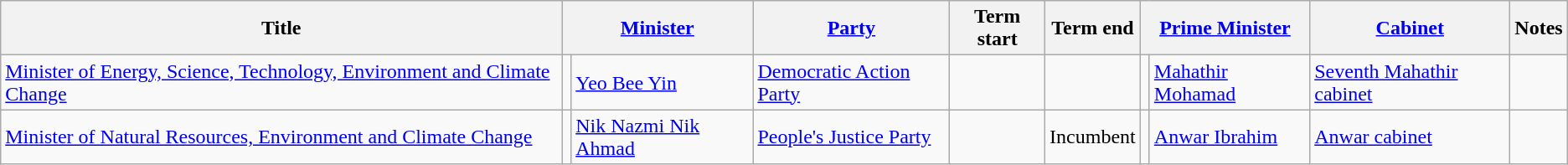<table class="wikitable sortable">
<tr>
<th>Title</th>
<th colspan=2><a href='#'>Minister</a></th>
<th><a href='#'>Party</a></th>
<th>Term start</th>
<th>Term end</th>
<th colspan=2><a href='#'>Prime Minister</a></th>
<th><a href='#'>Cabinet</a></th>
<th class="unsortable">Notes</th>
</tr>
<tr>
<td><a href='#'>Minister of Energy, Science, Technology, Environment and Climate Change</a></td>
<td></td>
<td><a href='#'>Yeo Bee Yin</a></td>
<td><a href='#'>Democratic Action Party</a></td>
<td></td>
<td></td>
<td></td>
<td><a href='#'>Mahathir Mohamad</a></td>
<td><a href='#'>Seventh Mahathir cabinet</a></td>
<td></td>
</tr>
<tr>
<td><a href='#'>Minister of Natural Resources, Environment and Climate Change</a></td>
<td></td>
<td><a href='#'>Nik Nazmi Nik Ahmad</a></td>
<td><a href='#'>People's Justice Party</a></td>
<td></td>
<td>Incumbent</td>
<td></td>
<td><a href='#'>Anwar Ibrahim</a></td>
<td><a href='#'>Anwar cabinet</a></td>
<td></td>
</tr>
</table>
